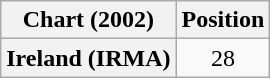<table class="wikitable plainrowheaders" style="text-align:center">
<tr>
<th>Chart (2002)</th>
<th>Position</th>
</tr>
<tr>
<th scope="row">Ireland (IRMA)</th>
<td>28</td>
</tr>
</table>
